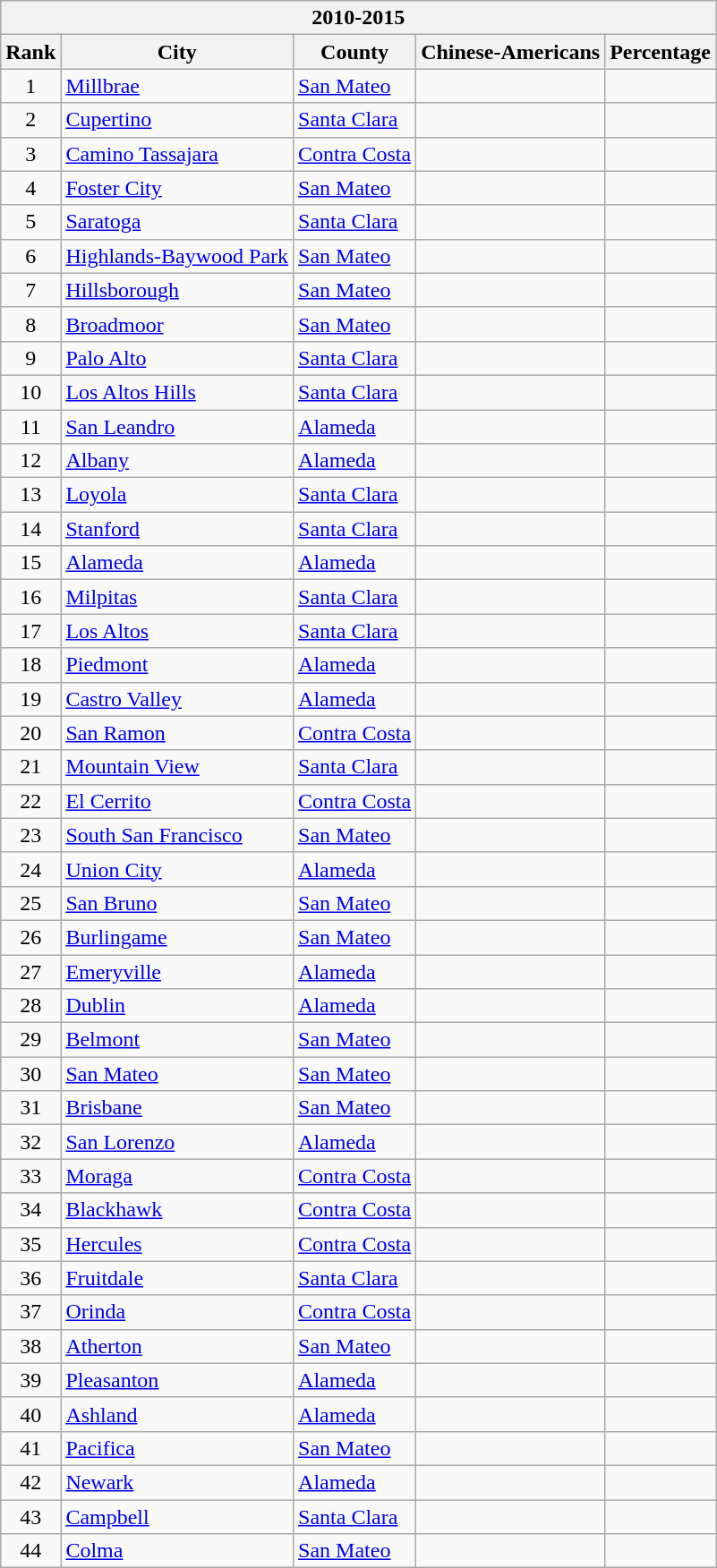<table class="wikitable sortable collapsible">
<tr>
<th colspan="5">2010-2015</th>
</tr>
<tr>
<th>Rank</th>
<th>City</th>
<th>County</th>
<th>Chinese-Americans</th>
<th>Percentage</th>
</tr>
<tr>
<td align=center>1</td>
<td><a href='#'>Millbrae</a></td>
<td><a href='#'>San Mateo</a></td>
<td align=right></td>
<td align=right></td>
</tr>
<tr>
<td align=center>2</td>
<td><a href='#'>Cupertino</a></td>
<td><a href='#'>Santa Clara</a></td>
<td align=right></td>
<td align=right></td>
</tr>
<tr>
<td align=center>3</td>
<td><a href='#'>Camino Tassajara</a></td>
<td><a href='#'>Contra Costa</a></td>
<td align=right></td>
<td align=right></td>
</tr>
<tr>
<td align=center>4</td>
<td><a href='#'>Foster City</a></td>
<td><a href='#'>San Mateo</a></td>
<td align=right></td>
<td align=right></td>
</tr>
<tr>
<td align=center>5</td>
<td><a href='#'>Saratoga</a></td>
<td><a href='#'>Santa Clara</a></td>
<td align=right></td>
<td align=right></td>
</tr>
<tr>
<td align=center>6</td>
<td><a href='#'>Highlands-Baywood Park</a></td>
<td><a href='#'>San Mateo</a></td>
<td align=right></td>
<td align=right></td>
</tr>
<tr>
<td align=center>7</td>
<td><a href='#'>Hillsborough</a></td>
<td><a href='#'>San Mateo</a></td>
<td align=right></td>
<td align=right></td>
</tr>
<tr>
<td align=center>8</td>
<td><a href='#'>Broadmoor</a></td>
<td><a href='#'>San Mateo</a></td>
<td align=right></td>
<td align=right></td>
</tr>
<tr>
<td align=center>9</td>
<td><a href='#'>Palo Alto</a></td>
<td><a href='#'>Santa Clara</a></td>
<td align=right></td>
<td align=right></td>
</tr>
<tr>
<td align=center>10</td>
<td><a href='#'>Los Altos Hills</a></td>
<td><a href='#'>Santa Clara</a></td>
<td align=right></td>
<td align=right></td>
</tr>
<tr>
<td align=center>11</td>
<td><a href='#'>San Leandro</a></td>
<td><a href='#'>Alameda</a></td>
<td align=right></td>
<td align=right></td>
</tr>
<tr>
<td align=center>12</td>
<td><a href='#'>Albany</a></td>
<td><a href='#'>Alameda</a></td>
<td align=right></td>
<td align=right></td>
</tr>
<tr>
<td align=center>13</td>
<td><a href='#'>Loyola</a></td>
<td><a href='#'>Santa Clara</a></td>
<td align=right></td>
<td align=right></td>
</tr>
<tr>
<td align=center>14</td>
<td><a href='#'>Stanford</a></td>
<td><a href='#'>Santa Clara</a></td>
<td align=right></td>
<td align=right></td>
</tr>
<tr>
<td align=center>15</td>
<td><a href='#'>Alameda</a></td>
<td><a href='#'>Alameda</a></td>
<td align=right></td>
<td align=right></td>
</tr>
<tr>
<td align=center>16</td>
<td><a href='#'>Milpitas</a></td>
<td><a href='#'>Santa Clara</a></td>
<td align=right></td>
<td align=right></td>
</tr>
<tr>
<td align=center>17</td>
<td><a href='#'>Los Altos</a></td>
<td><a href='#'>Santa Clara</a></td>
<td align=right></td>
<td align=right></td>
</tr>
<tr>
<td align=center>18</td>
<td><a href='#'>Piedmont</a></td>
<td><a href='#'>Alameda</a></td>
<td align=right></td>
<td align=right></td>
</tr>
<tr>
<td align=center>19</td>
<td><a href='#'>Castro Valley</a></td>
<td><a href='#'>Alameda</a></td>
<td align=right></td>
<td align=right></td>
</tr>
<tr>
<td align=center>20</td>
<td><a href='#'>San Ramon</a></td>
<td><a href='#'>Contra Costa</a></td>
<td align=right></td>
<td align=right></td>
</tr>
<tr>
<td align=center>21</td>
<td><a href='#'>Mountain View</a></td>
<td><a href='#'>Santa Clara</a></td>
<td align=right></td>
<td align=right></td>
</tr>
<tr>
<td align=center>22</td>
<td><a href='#'>El Cerrito</a></td>
<td><a href='#'>Contra Costa</a></td>
<td align=right></td>
<td align=right></td>
</tr>
<tr>
<td align=center>23</td>
<td><a href='#'>South San Francisco</a></td>
<td><a href='#'>San Mateo</a></td>
<td align=right></td>
<td align=right></td>
</tr>
<tr>
<td align=center>24</td>
<td><a href='#'>Union City</a></td>
<td><a href='#'>Alameda</a></td>
<td align=right></td>
<td align=right></td>
</tr>
<tr>
<td align=center>25</td>
<td><a href='#'>San Bruno</a></td>
<td><a href='#'>San Mateo</a></td>
<td align=right></td>
<td align=right></td>
</tr>
<tr>
<td align=center>26</td>
<td><a href='#'>Burlingame</a></td>
<td><a href='#'>San Mateo</a></td>
<td align=right></td>
<td align=right></td>
</tr>
<tr>
<td align=center>27</td>
<td><a href='#'>Emeryville</a></td>
<td><a href='#'>Alameda</a></td>
<td align=right></td>
<td align=right></td>
</tr>
<tr>
<td align=center>28</td>
<td><a href='#'>Dublin</a></td>
<td><a href='#'>Alameda</a></td>
<td align=right></td>
<td align=right></td>
</tr>
<tr>
<td align=center>29</td>
<td><a href='#'>Belmont</a></td>
<td><a href='#'>San Mateo</a></td>
<td align=right></td>
<td align=right></td>
</tr>
<tr>
<td align=center>30</td>
<td><a href='#'>San Mateo</a></td>
<td><a href='#'>San Mateo</a></td>
<td align=right></td>
<td align=right></td>
</tr>
<tr>
<td align=center>31</td>
<td><a href='#'>Brisbane</a></td>
<td><a href='#'>San Mateo</a></td>
<td align=right></td>
<td align=right></td>
</tr>
<tr>
<td align=center>32</td>
<td><a href='#'>San Lorenzo</a></td>
<td><a href='#'>Alameda</a></td>
<td align=right></td>
<td align=right></td>
</tr>
<tr>
<td align=center>33</td>
<td><a href='#'>Moraga</a></td>
<td><a href='#'>Contra Costa</a></td>
<td align=right></td>
<td align=right></td>
</tr>
<tr>
<td align=center>34</td>
<td><a href='#'>Blackhawk</a></td>
<td><a href='#'>Contra Costa</a></td>
<td align=right></td>
<td align=right></td>
</tr>
<tr>
<td align=center>35</td>
<td><a href='#'>Hercules</a></td>
<td><a href='#'>Contra Costa</a></td>
<td align=right></td>
<td align=right></td>
</tr>
<tr>
<td align=center>36</td>
<td><a href='#'>Fruitdale</a></td>
<td><a href='#'>Santa Clara</a></td>
<td align=right></td>
<td align=right></td>
</tr>
<tr>
<td align=center>37</td>
<td><a href='#'>Orinda</a></td>
<td><a href='#'>Contra Costa</a></td>
<td align=right></td>
<td align=right></td>
</tr>
<tr>
<td align=center>38</td>
<td><a href='#'>Atherton</a></td>
<td><a href='#'>San Mateo</a></td>
<td align=right></td>
<td align=right></td>
</tr>
<tr>
<td align=center>39</td>
<td><a href='#'>Pleasanton</a></td>
<td><a href='#'>Alameda</a></td>
<td align=right></td>
<td align=right></td>
</tr>
<tr>
<td align=center>40</td>
<td><a href='#'>Ashland</a></td>
<td><a href='#'>Alameda</a></td>
<td align=right></td>
<td align=right></td>
</tr>
<tr>
<td align=center>41</td>
<td><a href='#'>Pacifica</a></td>
<td><a href='#'>San Mateo</a></td>
<td align=right></td>
<td align=right></td>
</tr>
<tr>
<td align=center>42</td>
<td><a href='#'>Newark</a></td>
<td><a href='#'>Alameda</a></td>
<td align=right></td>
<td align=right></td>
</tr>
<tr>
<td align=center>43</td>
<td><a href='#'>Campbell</a></td>
<td><a href='#'>Santa Clara</a></td>
<td align=right></td>
<td align=right></td>
</tr>
<tr>
<td align=center>44</td>
<td><a href='#'>Colma</a></td>
<td><a href='#'>San Mateo</a></td>
<td align=right></td>
<td align=right></td>
</tr>
</table>
